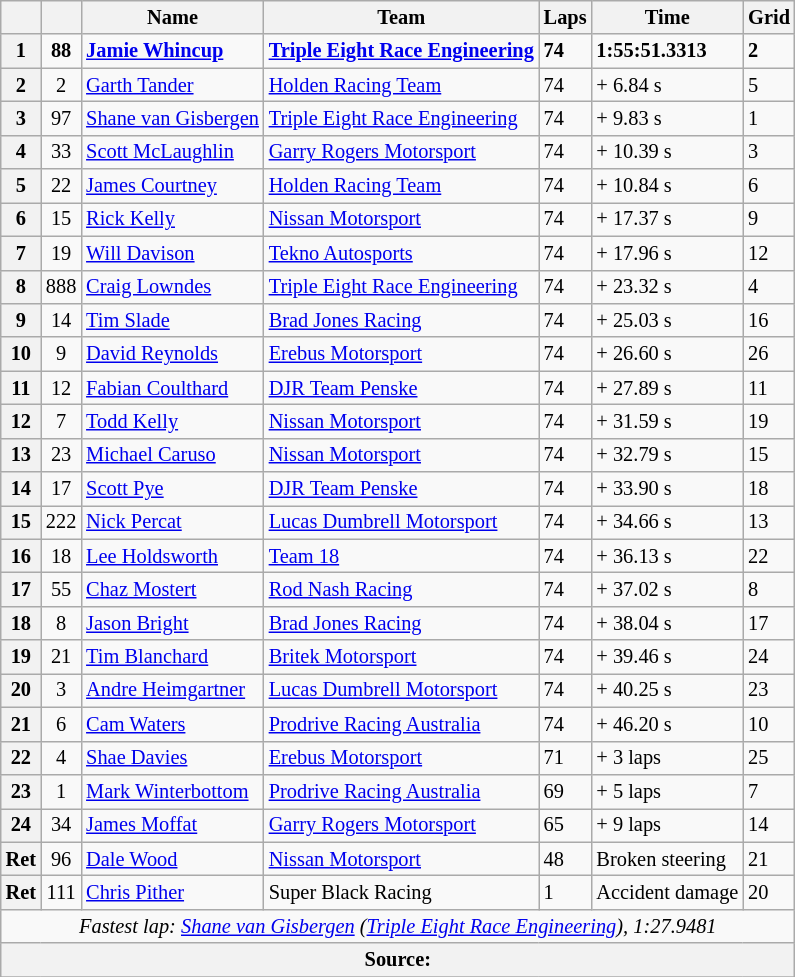<table class="wikitable" style="font-size: 85%">
<tr>
<th></th>
<th></th>
<th>Name</th>
<th>Team</th>
<th>Laps</th>
<th>Time</th>
<th>Grid</th>
</tr>
<tr>
<th>1</th>
<td align="center"><strong>88</strong></td>
<td> <strong><a href='#'>Jamie Whincup</a></strong></td>
<td><strong><a href='#'>Triple Eight Race Engineering</a></strong></td>
<td><strong>74</strong></td>
<td><strong>1:55:51.3313</strong></td>
<td><strong>2</strong></td>
</tr>
<tr>
<th>2</th>
<td align="center">2</td>
<td> <a href='#'>Garth Tander</a></td>
<td><a href='#'>Holden Racing Team</a></td>
<td>74</td>
<td>+ 6.84 s</td>
<td>5</td>
</tr>
<tr>
<th>3</th>
<td align="center">97</td>
<td> <a href='#'>Shane van Gisbergen</a></td>
<td><a href='#'>Triple Eight Race Engineering</a></td>
<td>74</td>
<td>+ 9.83 s</td>
<td>1</td>
</tr>
<tr>
<th>4</th>
<td align="center">33</td>
<td> <a href='#'>Scott McLaughlin</a></td>
<td><a href='#'>Garry Rogers Motorsport</a></td>
<td>74</td>
<td>+ 10.39 s</td>
<td>3</td>
</tr>
<tr>
<th>5</th>
<td align="center">22</td>
<td> <a href='#'>James Courtney</a></td>
<td><a href='#'>Holden Racing Team</a></td>
<td>74</td>
<td>+ 10.84 s</td>
<td>6</td>
</tr>
<tr>
<th>6</th>
<td align="center">15</td>
<td> <a href='#'>Rick Kelly</a></td>
<td><a href='#'>Nissan Motorsport</a></td>
<td>74</td>
<td>+ 17.37 s</td>
<td>9</td>
</tr>
<tr>
<th>7</th>
<td align="center">19</td>
<td> <a href='#'>Will Davison</a></td>
<td><a href='#'>Tekno Autosports</a></td>
<td>74</td>
<td>+ 17.96 s</td>
<td>12</td>
</tr>
<tr>
<th>8</th>
<td align="center">888</td>
<td> <a href='#'>Craig Lowndes</a></td>
<td><a href='#'>Triple Eight Race Engineering</a></td>
<td>74</td>
<td>+ 23.32 s</td>
<td>4</td>
</tr>
<tr>
<th>9</th>
<td align="center">14</td>
<td> <a href='#'>Tim Slade</a></td>
<td><a href='#'>Brad Jones Racing</a></td>
<td>74</td>
<td>+ 25.03 s</td>
<td>16</td>
</tr>
<tr>
<th>10</th>
<td align="center">9</td>
<td> <a href='#'>David Reynolds</a></td>
<td><a href='#'>Erebus Motorsport</a></td>
<td>74</td>
<td>+ 26.60 s</td>
<td>26</td>
</tr>
<tr>
<th>11</th>
<td align="center">12</td>
<td> <a href='#'>Fabian Coulthard</a></td>
<td><a href='#'>DJR Team Penske</a></td>
<td>74</td>
<td>+ 27.89 s</td>
<td>11</td>
</tr>
<tr>
<th>12</th>
<td align="center">7</td>
<td> <a href='#'>Todd Kelly</a></td>
<td><a href='#'>Nissan Motorsport</a></td>
<td>74</td>
<td>+ 31.59 s</td>
<td>19</td>
</tr>
<tr>
<th>13</th>
<td align="center">23</td>
<td> <a href='#'>Michael Caruso</a></td>
<td><a href='#'>Nissan Motorsport</a></td>
<td>74</td>
<td>+ 32.79 s</td>
<td>15</td>
</tr>
<tr>
<th>14</th>
<td align="center">17</td>
<td> <a href='#'>Scott Pye</a></td>
<td><a href='#'>DJR Team Penske</a></td>
<td>74</td>
<td>+ 33.90 s</td>
<td>18</td>
</tr>
<tr>
<th>15</th>
<td align="center">222</td>
<td> <a href='#'>Nick Percat</a></td>
<td><a href='#'>Lucas Dumbrell Motorsport</a></td>
<td>74</td>
<td>+ 34.66 s</td>
<td>13</td>
</tr>
<tr>
<th>16</th>
<td align="center">18</td>
<td> <a href='#'>Lee Holdsworth</a></td>
<td><a href='#'>Team 18</a></td>
<td>74</td>
<td>+ 36.13 s</td>
<td>22</td>
</tr>
<tr>
<th>17</th>
<td align="center">55</td>
<td> <a href='#'>Chaz Mostert</a></td>
<td><a href='#'>Rod Nash Racing</a></td>
<td>74</td>
<td>+ 37.02 s</td>
<td>8</td>
</tr>
<tr>
<th>18</th>
<td align="center">8</td>
<td> <a href='#'>Jason Bright</a></td>
<td><a href='#'>Brad Jones Racing</a></td>
<td>74</td>
<td>+ 38.04 s</td>
<td>17</td>
</tr>
<tr>
<th>19</th>
<td align="center">21</td>
<td> <a href='#'>Tim Blanchard</a></td>
<td><a href='#'>Britek Motorsport</a></td>
<td>74</td>
<td>+ 39.46 s</td>
<td>24</td>
</tr>
<tr>
<th>20</th>
<td align="center">3</td>
<td> <a href='#'>Andre Heimgartner</a></td>
<td><a href='#'>Lucas Dumbrell Motorsport</a></td>
<td>74</td>
<td>+ 40.25 s</td>
<td>23</td>
</tr>
<tr>
<th>21</th>
<td align="center">6</td>
<td> <a href='#'>Cam Waters</a></td>
<td><a href='#'>Prodrive Racing Australia</a></td>
<td>74</td>
<td>+ 46.20 s</td>
<td>10</td>
</tr>
<tr>
<th>22</th>
<td align="center">4</td>
<td> <a href='#'>Shae Davies</a></td>
<td><a href='#'>Erebus Motorsport</a></td>
<td>71</td>
<td>+ 3 laps</td>
<td>25</td>
</tr>
<tr>
<th>23</th>
<td align="center">1</td>
<td> <a href='#'>Mark Winterbottom</a></td>
<td><a href='#'>Prodrive Racing Australia</a></td>
<td>69</td>
<td>+ 5 laps</td>
<td>7</td>
</tr>
<tr>
<th>24</th>
<td align="center">34</td>
<td> <a href='#'>James Moffat</a></td>
<td><a href='#'>Garry Rogers Motorsport</a></td>
<td>65</td>
<td>+ 9 laps</td>
<td>14</td>
</tr>
<tr>
<th>Ret</th>
<td align="center">96</td>
<td> <a href='#'>Dale Wood</a></td>
<td><a href='#'>Nissan Motorsport</a></td>
<td>48</td>
<td>Broken steering</td>
<td>21</td>
</tr>
<tr>
<th>Ret</th>
<td align="center">111</td>
<td> <a href='#'>Chris Pither</a></td>
<td>Super Black Racing</td>
<td>1</td>
<td>Accident damage</td>
<td>20</td>
</tr>
<tr>
<td colspan=8 align="center"><em>Fastest lap: <a href='#'>Shane van Gisbergen</a> (<a href='#'>Triple Eight Race Engineering</a>), 1:27.9481</em></td>
</tr>
<tr>
<th colspan=8>Source:</th>
</tr>
<tr>
</tr>
</table>
